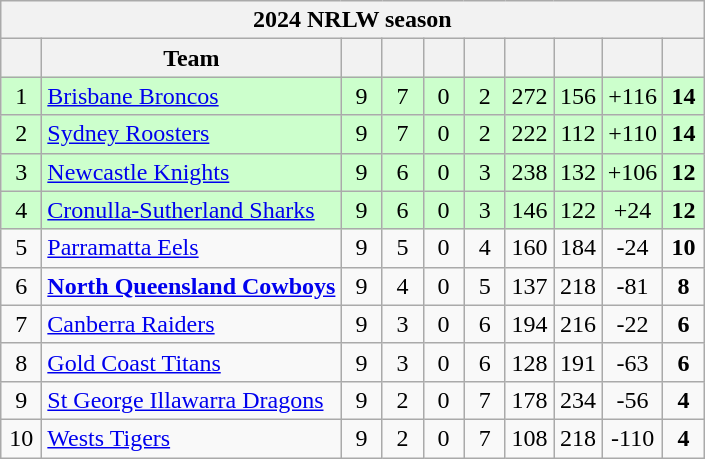<table class="wikitable" style="text-align:center;">
<tr>
<th colspan="11">2024 NRLW season</th>
</tr>
<tr>
<th width="20"></th>
<th>Team</th>
<th width="20"></th>
<th width="20"></th>
<th width="20"></th>
<th width="20"></th>
<th width="25"></th>
<th width="25"></th>
<th width="30"></th>
<th width="20"></th>
</tr>
<tr style="background: #ccffcc;">
<td>1</td>
<td align=left> <a href='#'>Brisbane Broncos</a></td>
<td>9</td>
<td>7</td>
<td>0</td>
<td>2</td>
<td>272</td>
<td>156</td>
<td>+116</td>
<td><strong>14</strong></td>
</tr>
<tr style="background: #ccffcc;">
<td>2</td>
<td align=left> <a href='#'>Sydney Roosters</a></td>
<td>9</td>
<td>7</td>
<td>0</td>
<td>2</td>
<td>222</td>
<td>112</td>
<td>+110</td>
<td><strong>14</strong></td>
</tr>
<tr style="background: #ccffcc;">
<td>3</td>
<td align=left> <a href='#'>Newcastle Knights</a></td>
<td>9</td>
<td>6</td>
<td>0</td>
<td>3</td>
<td>238</td>
<td>132</td>
<td>+106</td>
<td><strong>12</strong></td>
</tr>
<tr style="background: #ccffcc;">
<td>4</td>
<td align=left> <a href='#'>Cronulla-Sutherland Sharks</a></td>
<td>9</td>
<td>6</td>
<td>0</td>
<td>3</td>
<td>146</td>
<td>122</td>
<td>+24</td>
<td><strong>12</strong></td>
</tr>
<tr>
<td>5</td>
<td align=left> <a href='#'>Parramatta Eels</a></td>
<td>9</td>
<td>5</td>
<td>0</td>
<td>4</td>
<td>160</td>
<td>184</td>
<td>-24</td>
<td><strong>10</strong></td>
</tr>
<tr>
<td>6</td>
<td align=left> <strong><a href='#'>North Queensland Cowboys</a></strong></td>
<td>9</td>
<td>4</td>
<td>0</td>
<td>5</td>
<td>137</td>
<td>218</td>
<td>-81</td>
<td><strong>8</strong></td>
</tr>
<tr>
<td>7</td>
<td align=left> <a href='#'>Canberra Raiders</a></td>
<td>9</td>
<td>3</td>
<td>0</td>
<td>6</td>
<td>194</td>
<td>216</td>
<td>-22</td>
<td><strong>6</strong></td>
</tr>
<tr>
<td>8</td>
<td align=left> <a href='#'>Gold Coast Titans</a></td>
<td>9</td>
<td>3</td>
<td>0</td>
<td>6</td>
<td>128</td>
<td>191</td>
<td>-63</td>
<td><strong>6</strong></td>
</tr>
<tr>
<td>9</td>
<td align=left> <a href='#'>St George Illawarra Dragons</a></td>
<td>9</td>
<td>2</td>
<td>0</td>
<td>7</td>
<td>178</td>
<td>234</td>
<td>-56</td>
<td><strong>4</strong></td>
</tr>
<tr>
<td>10</td>
<td align=left> <a href='#'>Wests Tigers</a></td>
<td>9</td>
<td>2</td>
<td>0</td>
<td>7</td>
<td>108</td>
<td>218</td>
<td>-110</td>
<td><strong>4</strong></td>
</tr>
</table>
